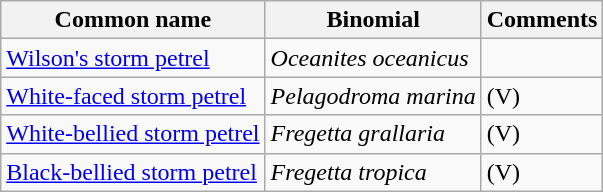<table class="wikitable">
<tr>
<th>Common name</th>
<th>Binomial</th>
<th>Comments</th>
</tr>
<tr>
<td><a href='#'>Wilson's storm petrel</a></td>
<td><em>Oceanites oceanicus</em></td>
<td></td>
</tr>
<tr>
<td><a href='#'>White-faced storm petrel</a></td>
<td><em>Pelagodroma marina</em></td>
<td>(V)</td>
</tr>
<tr>
<td><a href='#'>White-bellied storm petrel</a></td>
<td><em>Fregetta grallaria</em></td>
<td>(V)</td>
</tr>
<tr>
<td><a href='#'>Black-bellied storm petrel</a></td>
<td><em>Fregetta tropica</em></td>
<td>(V)</td>
</tr>
</table>
